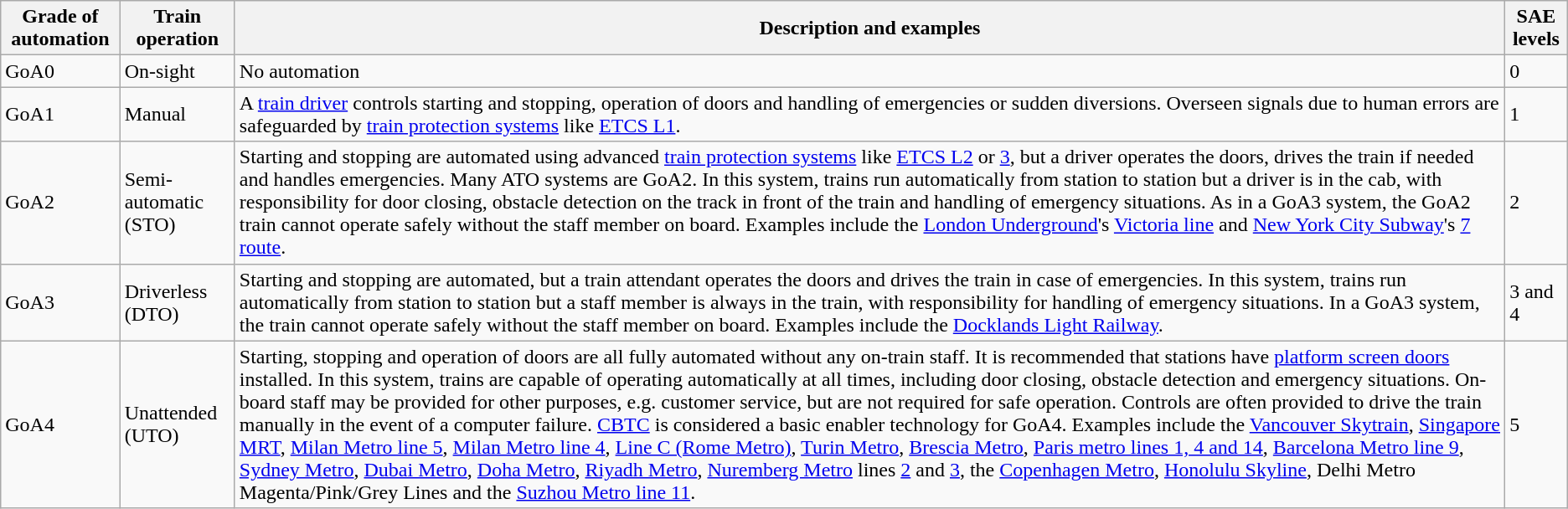<table class="wikitable">
<tr>
<th>Grade of automation</th>
<th>Train operation</th>
<th>Description and examples</th>
<th>SAE levels</th>
</tr>
<tr>
<td>GoA0</td>
<td>On-sight</td>
<td>No automation</td>
<td>0</td>
</tr>
<tr>
<td>GoA1</td>
<td>Manual</td>
<td>A <a href='#'>train driver</a> controls starting and stopping, operation of doors and handling of emergencies or sudden diversions. Overseen signals due to human errors are safeguarded by <a href='#'>train protection systems</a> like <a href='#'>ETCS L1</a>.</td>
<td>1</td>
</tr>
<tr>
<td>GoA2</td>
<td>Semi-automatic (STO)</td>
<td>Starting and stopping are automated using advanced <a href='#'>train protection systems</a> like <a href='#'>ETCS L2</a> or <a href='#'>3</a>, but a driver operates the doors, drives the train if needed and handles emergencies. Many ATO systems are GoA2. In this system, trains run automatically from station to station but a driver is in the cab, with responsibility for door closing, obstacle detection on the track in front of the train and handling of emergency situations. As in a GoA3 system, the GoA2 train cannot operate safely without the staff member on board. Examples include the <a href='#'>London Underground</a>'s <a href='#'>Victoria line</a> and <a href='#'>New York City Subway</a>'s <a href='#'>7 route</a>.</td>
<td>2</td>
</tr>
<tr>
<td>GoA3</td>
<td> Driverless (DTO)</td>
<td>Starting and stopping are automated, but a train attendant operates the doors and drives the train in case of emergencies. In this system, trains run automatically from station to station but a staff member is always in the train, with responsibility for handling of emergency situations. In a GoA3 system, the train cannot operate safely without the staff member on board. Examples include the <a href='#'>Docklands Light Railway</a>.</td>
<td>3 and 4</td>
</tr>
<tr>
<td>GoA4</td>
<td> Unattended (UTO)</td>
<td>Starting, stopping and operation of doors are all fully automated without any on-train staff. It is recommended that stations have <a href='#'>platform screen doors</a> installed. In this system, trains are capable of operating automatically at all times, including door closing, obstacle detection and emergency situations. On-board staff may be provided for other purposes, e.g. customer service, but are not required for safe operation. Controls are often provided to drive the train manually in the event of a computer failure. <a href='#'>CBTC</a> is considered a basic enabler technology for GoA4. Examples include the <a href='#'>Vancouver Skytrain</a>, <a href='#'>Singapore MRT</a>, <a href='#'>Milan Metro line 5</a>, <a href='#'>Milan Metro line 4</a>, <a href='#'>Line C (Rome Metro)</a>,  <a href='#'>Turin Metro</a>, <a href='#'>Brescia Metro</a>, <a href='#'>Paris metro lines 1, 4 and 14</a>, <a href='#'>Barcelona Metro line 9</a>, <a href='#'>Sydney Metro</a>,  <a href='#'>Dubai Metro</a>,  <a href='#'>Doha Metro</a>,  <a href='#'>Riyadh Metro</a>,  <a href='#'>Nuremberg Metro</a> lines <a href='#'>2</a> and <a href='#'>3</a>, the <a href='#'>Copenhagen Metro</a>, <a href='#'>Honolulu Skyline</a>, Delhi Metro Magenta/Pink/Grey Lines and the <a href='#'>Suzhou Metro line 11</a>.</td>
<td>5</td>
</tr>
</table>
